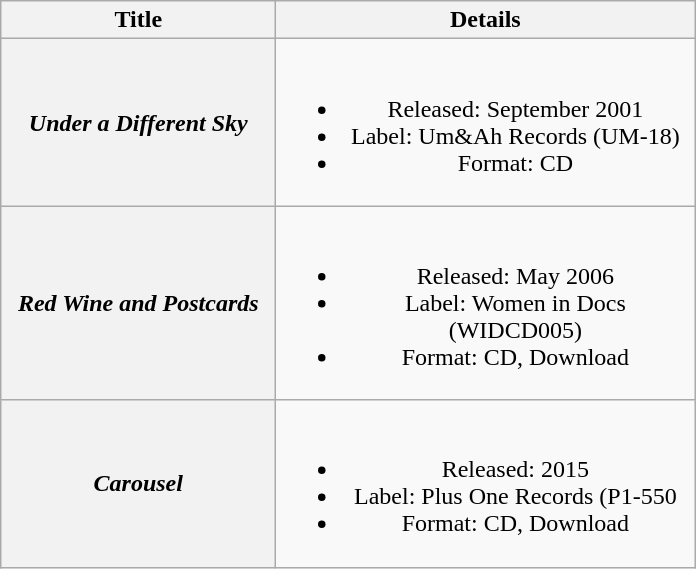<table class="wikitable plainrowheaders" style="text-align:center;" border="1">
<tr>
<th scope="col" style="width:11em;">Title</th>
<th scope="col" style="width:17em;">Details</th>
</tr>
<tr>
<th scope="row"><em>Under a Different Sky</em></th>
<td><br><ul><li>Released: September 2001</li><li>Label: Um&Ah Records (UM-18)</li><li>Format: CD</li></ul></td>
</tr>
<tr>
<th scope="row"><em>Red Wine and Postcards</em></th>
<td><br><ul><li>Released: May 2006</li><li>Label: Women in Docs (WIDCD005)</li><li>Format: CD, Download</li></ul></td>
</tr>
<tr>
<th scope="row"><em>Carousel</em></th>
<td><br><ul><li>Released: 2015</li><li>Label: Plus One Records (P1-550</li><li>Format: CD, Download</li></ul></td>
</tr>
</table>
